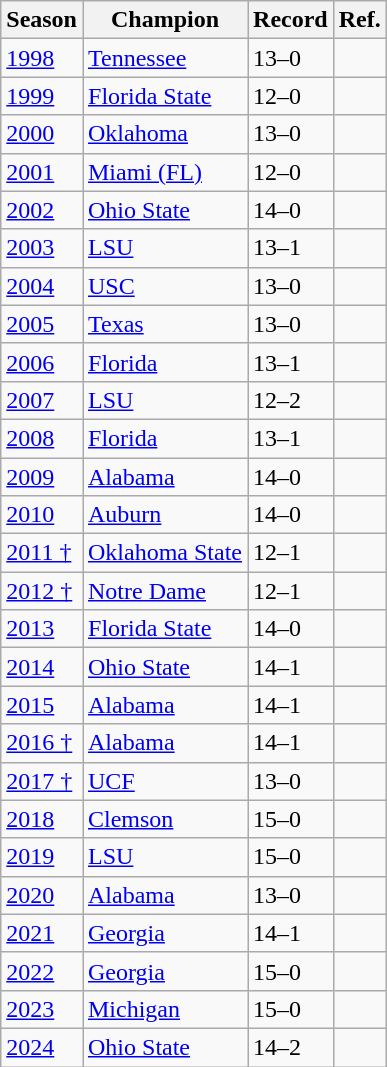<table class="wikitable">
<tr>
<th>Season</th>
<th>Champion</th>
<th>Record</th>
<th>Ref.</th>
</tr>
<tr>
<td><a href='#'>1998</a></td>
<td><a href='#'>Tennessee</a></td>
<td>13–0</td>
<td></td>
</tr>
<tr>
<td><a href='#'>1999</a></td>
<td><a href='#'>Florida State</a></td>
<td>12–0</td>
<td></td>
</tr>
<tr>
<td><a href='#'>2000</a></td>
<td><a href='#'>Oklahoma</a></td>
<td>13–0</td>
<td></td>
</tr>
<tr>
<td><a href='#'>2001</a></td>
<td><a href='#'>Miami (FL)</a></td>
<td>12–0</td>
<td></td>
</tr>
<tr>
<td><a href='#'>2002</a></td>
<td><a href='#'>Ohio State</a></td>
<td>14–0</td>
<td></td>
</tr>
<tr>
<td><a href='#'>2003</a></td>
<td><a href='#'>LSU</a></td>
<td>13–1</td>
<td></td>
</tr>
<tr>
<td><a href='#'>2004</a></td>
<td><a href='#'>USC</a></td>
<td>13–0</td>
<td></td>
</tr>
<tr>
<td><a href='#'>2005</a></td>
<td><a href='#'>Texas</a></td>
<td>13–0</td>
<td></td>
</tr>
<tr>
<td><a href='#'>2006</a></td>
<td><a href='#'>Florida</a></td>
<td>13–1</td>
<td></td>
</tr>
<tr>
<td><a href='#'>2007</a></td>
<td><a href='#'>LSU</a></td>
<td>12–2</td>
<td></td>
</tr>
<tr>
<td><a href='#'>2008</a></td>
<td><a href='#'>Florida</a></td>
<td>13–1</td>
<td></td>
</tr>
<tr>
<td><a href='#'>2009</a></td>
<td><a href='#'>Alabama</a></td>
<td>14–0</td>
<td></td>
</tr>
<tr>
<td><a href='#'>2010</a></td>
<td><a href='#'>Auburn</a></td>
<td>14–0</td>
<td></td>
</tr>
<tr>
<td><a href='#'>2011 †</a></td>
<td><a href='#'>Oklahoma State</a></td>
<td>12–1</td>
<td></td>
</tr>
<tr>
<td><a href='#'>2012 †</a></td>
<td><a href='#'>Notre Dame</a></td>
<td>12–1</td>
<td></td>
</tr>
<tr>
<td><a href='#'>2013</a></td>
<td><a href='#'>Florida State</a></td>
<td>14–0</td>
<td></td>
</tr>
<tr>
<td><a href='#'>2014</a></td>
<td><a href='#'>Ohio State</a></td>
<td>14–1</td>
<td></td>
</tr>
<tr>
<td><a href='#'>2015</a></td>
<td><a href='#'>Alabama</a></td>
<td>14–1</td>
<td></td>
</tr>
<tr>
<td><a href='#'>2016 †</a></td>
<td><a href='#'>Alabama</a></td>
<td>14–1</td>
<td></td>
</tr>
<tr>
<td><a href='#'>2017 †</a></td>
<td><a href='#'>UCF</a></td>
<td>13–0</td>
<td></td>
</tr>
<tr>
<td><a href='#'>2018</a></td>
<td><a href='#'>Clemson</a></td>
<td>15–0</td>
<td></td>
</tr>
<tr>
<td><a href='#'>2019</a></td>
<td><a href='#'>LSU</a></td>
<td>15–0</td>
<td></td>
</tr>
<tr>
<td><a href='#'>2020</a></td>
<td><a href='#'>Alabama</a></td>
<td>13–0</td>
<td></td>
</tr>
<tr>
<td><a href='#'>2021</a></td>
<td><a href='#'>Georgia</a></td>
<td>14–1</td>
<td></td>
</tr>
<tr>
<td><a href='#'>2022</a></td>
<td><a href='#'>Georgia</a></td>
<td>15–0</td>
<td></td>
</tr>
<tr>
<td><a href='#'>2023</a></td>
<td><a href='#'>Michigan</a></td>
<td>15–0</td>
<td></td>
</tr>
<tr>
<td><a href='#'>2024</a></td>
<td><a href='#'>Ohio State</a></td>
<td>14–2</td>
<td></td>
</tr>
</table>
